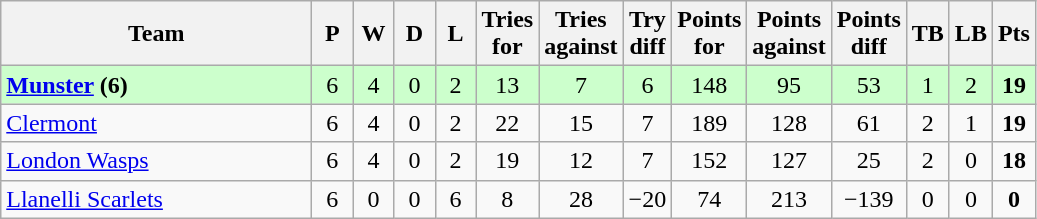<table class="wikitable" style="text-align: center;">
<tr>
<th width="200">Team</th>
<th width="20">P</th>
<th width="20">W</th>
<th width="20">D</th>
<th width="20">L</th>
<th width="20">Tries for</th>
<th width="20">Tries against</th>
<th width="20">Try diff</th>
<th width="20">Points for</th>
<th width="20">Points against</th>
<th width="25">Points diff</th>
<th width="20">TB</th>
<th width="20">LB</th>
<th width="20">Pts</th>
</tr>
<tr bgcolor="#ccffcc">
<td align=left> <strong><a href='#'>Munster</a> (6)</strong></td>
<td>6</td>
<td>4</td>
<td>0</td>
<td>2</td>
<td>13</td>
<td>7</td>
<td>6</td>
<td>148</td>
<td>95</td>
<td>53</td>
<td>1</td>
<td>2</td>
<td><strong>19</strong></td>
</tr>
<tr>
<td align=left> <a href='#'>Clermont</a></td>
<td>6</td>
<td>4</td>
<td>0</td>
<td>2</td>
<td>22</td>
<td>15</td>
<td>7</td>
<td>189</td>
<td>128</td>
<td>61</td>
<td>2</td>
<td>1</td>
<td><strong>19</strong></td>
</tr>
<tr>
<td align=left> <a href='#'>London Wasps</a></td>
<td>6</td>
<td>4</td>
<td>0</td>
<td>2</td>
<td>19</td>
<td>12</td>
<td>7</td>
<td>152</td>
<td>127</td>
<td>25</td>
<td>2</td>
<td>0</td>
<td><strong>18</strong></td>
</tr>
<tr>
<td align=left> <a href='#'>Llanelli Scarlets</a></td>
<td>6</td>
<td>0</td>
<td>0</td>
<td>6</td>
<td>8</td>
<td>28</td>
<td>−20</td>
<td>74</td>
<td>213</td>
<td>−139</td>
<td>0</td>
<td>0</td>
<td><strong>0</strong></td>
</tr>
</table>
